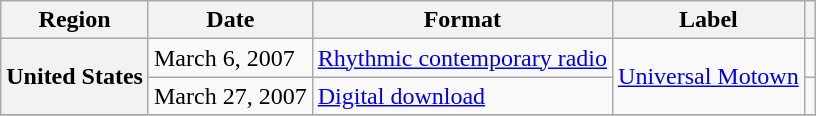<table class="wikitable plainrowheaders">
<tr>
<th scope="col">Region</th>
<th scope="col">Date</th>
<th scope="col">Format</th>
<th scope="col">Label</th>
<th scope="col"></th>
</tr>
<tr>
<th scope="row" rowspan="2">United States</th>
<td>March 6, 2007</td>
<td><a href='#'>Rhythmic contemporary radio</a></td>
<td rowspan="2"><a href='#'>Universal Motown</a></td>
<td></td>
</tr>
<tr>
<td>March 27, 2007</td>
<td><a href='#'>Digital download</a></td>
<td></td>
</tr>
<tr>
</tr>
</table>
